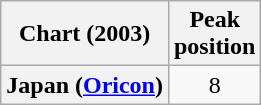<table class="wikitable sortable plainrowheaders">
<tr>
<th scope="col">Chart (2003)</th>
<th scope="col">Peak<br>position</th>
</tr>
<tr>
<th scope="row">Japan (<a href='#'>Oricon</a>)</th>
<td style="text-align:center;">8</td>
</tr>
</table>
